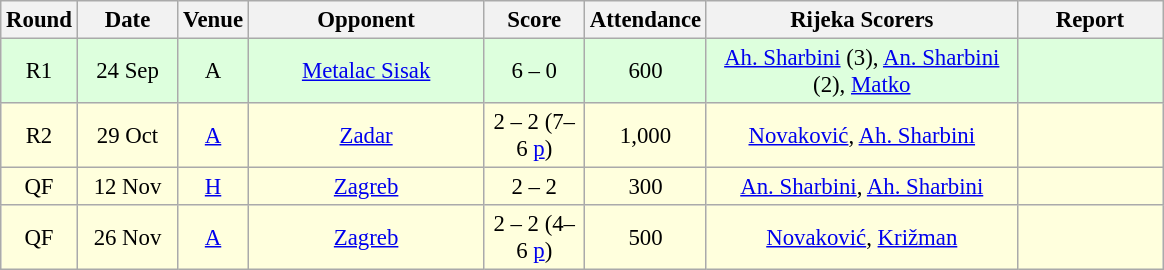<table class="wikitable sortable" style="text-align: center; font-size:95%;">
<tr>
<th width="30">Round</th>
<th width="60">Date</th>
<th width="20">Venue</th>
<th width="150">Opponent</th>
<th width="60">Score</th>
<th width="40">Attendance</th>
<th width="200">Rijeka Scorers</th>
<th width="90" class="unsortable">Report</th>
</tr>
<tr bgcolor="#ddffdd">
<td>R1</td>
<td>24 Sep</td>
<td>A</td>
<td><a href='#'>Metalac Sisak</a></td>
<td>6 – 0</td>
<td>600</td>
<td><a href='#'>Ah. Sharbini</a> (3), <a href='#'>An. Sharbini</a> (2), <a href='#'>Matko</a></td>
<td></td>
</tr>
<tr bgcolor="#ffffdd">
<td>R2</td>
<td>29 Oct</td>
<td><a href='#'>A</a></td>
<td><a href='#'>Zadar</a></td>
<td>2 – 2 (7–6 <a href='#'>p</a>)</td>
<td>1,000</td>
<td><a href='#'>Novaković</a>, <a href='#'>Ah. Sharbini</a></td>
<td></td>
</tr>
<tr bgcolor="#ffffdd">
<td>QF</td>
<td>12 Nov</td>
<td><a href='#'>H</a></td>
<td><a href='#'>Zagreb</a></td>
<td>2 – 2</td>
<td>300</td>
<td><a href='#'>An. Sharbini</a>, <a href='#'>Ah. Sharbini</a></td>
<td></td>
</tr>
<tr bgcolor="#ffffdd">
<td>QF</td>
<td>26 Nov</td>
<td><a href='#'>A</a></td>
<td><a href='#'>Zagreb</a></td>
<td>2 – 2 (4–6 <a href='#'>p</a>)</td>
<td>500</td>
<td><a href='#'>Novaković</a>, <a href='#'>Križman</a></td>
<td></td>
</tr>
</table>
